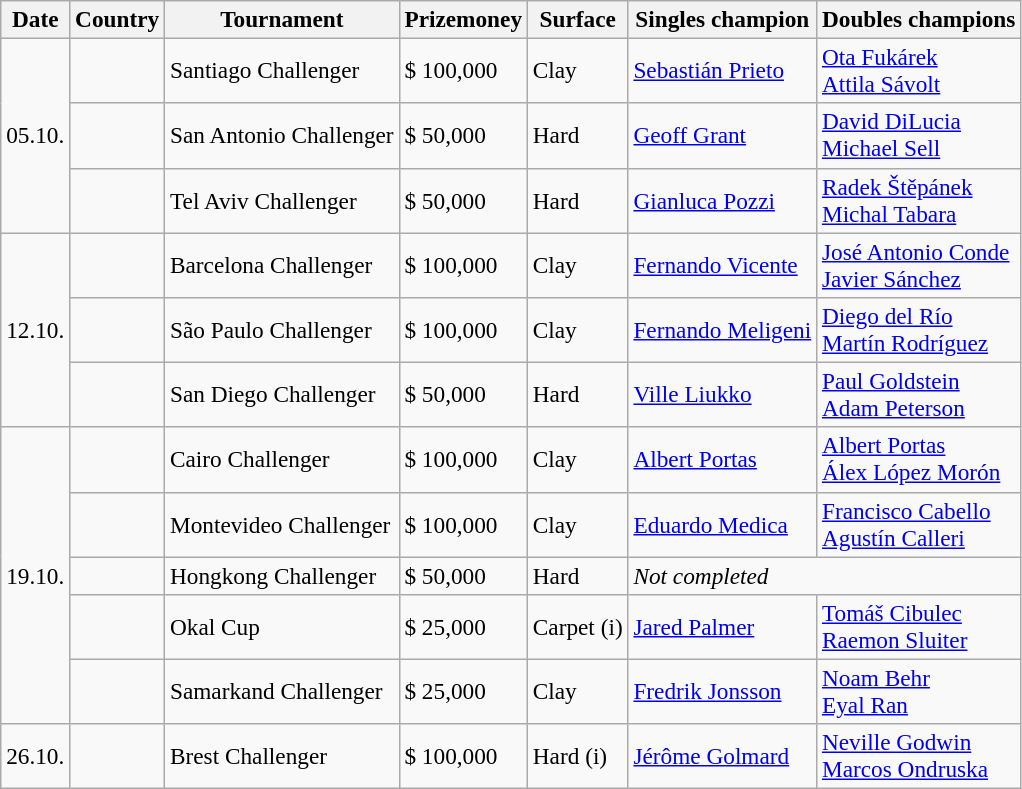<table class="sortable wikitable" style=font-size:97%>
<tr>
<th>Date</th>
<th>Country</th>
<th>Tournament</th>
<th>Prizemoney</th>
<th>Surface</th>
<th>Singles champion</th>
<th>Doubles champions</th>
</tr>
<tr>
<td rowspan="3">05.10.</td>
<td></td>
<td>Santiago Challenger</td>
<td>$ 100,000</td>
<td>Clay</td>
<td> <a href='#'>Sebastián Prieto</a></td>
<td> <a href='#'>Ota Fukárek</a><br> <a href='#'>Attila Sávolt</a></td>
</tr>
<tr>
<td></td>
<td>San Antonio Challenger</td>
<td>$ 50,000</td>
<td>Hard</td>
<td> <a href='#'>Geoff Grant</a></td>
<td> <a href='#'>David DiLucia</a><br> <a href='#'>Michael Sell</a></td>
</tr>
<tr>
<td></td>
<td>Tel Aviv Challenger</td>
<td>$ 50,000</td>
<td>Hard</td>
<td> <a href='#'>Gianluca Pozzi</a></td>
<td> <a href='#'>Radek Štěpánek</a><br> <a href='#'>Michal Tabara</a></td>
</tr>
<tr>
<td rowspan="3">12.10.</td>
<td></td>
<td>Barcelona Challenger</td>
<td>$ 100,000</td>
<td>Clay</td>
<td> <a href='#'>Fernando Vicente</a></td>
<td> <a href='#'>José Antonio Conde</a><br> <a href='#'>Javier Sánchez</a></td>
</tr>
<tr>
<td></td>
<td>São Paulo Challenger</td>
<td>$ 100,000</td>
<td>Clay</td>
<td> <a href='#'>Fernando Meligeni</a></td>
<td> <a href='#'>Diego del Río</a><br> <a href='#'>Martín Rodríguez</a></td>
</tr>
<tr>
<td></td>
<td>San Diego Challenger</td>
<td>$ 50,000</td>
<td>Hard</td>
<td> <a href='#'>Ville Liukko</a></td>
<td> <a href='#'>Paul Goldstein</a><br> <a href='#'>Adam Peterson</a></td>
</tr>
<tr>
<td rowspan="5">19.10.</td>
<td></td>
<td>Cairo Challenger</td>
<td>$ 100,000</td>
<td>Clay</td>
<td> <a href='#'>Albert Portas</a></td>
<td> <a href='#'>Albert Portas</a><br> <a href='#'>Álex López Morón</a></td>
</tr>
<tr>
<td></td>
<td>Montevideo Challenger</td>
<td>$ 100,000</td>
<td>Clay</td>
<td> <a href='#'>Eduardo Medica</a></td>
<td> <a href='#'>Francisco Cabello</a><br> <a href='#'>Agustín Calleri</a></td>
</tr>
<tr>
<td></td>
<td>Hongkong Challenger</td>
<td>$ 50,000</td>
<td>Hard</td>
<td colspan="2"><em>Not completed</em></td>
</tr>
<tr>
<td></td>
<td>Okal Cup</td>
<td>$ 25,000</td>
<td>Carpet (i)</td>
<td> <a href='#'>Jared Palmer</a></td>
<td> <a href='#'>Tomáš Cibulec</a><br> <a href='#'>Raemon Sluiter</a></td>
</tr>
<tr>
<td></td>
<td>Samarkand Challenger</td>
<td>$ 25,000</td>
<td>Clay</td>
<td> <a href='#'>Fredrik Jonsson</a></td>
<td> <a href='#'>Noam Behr</a><br>  <a href='#'>Eyal Ran</a></td>
</tr>
<tr>
<td>26.10.</td>
<td></td>
<td>Brest Challenger</td>
<td>$ 100,000</td>
<td>Hard (i)</td>
<td> <a href='#'>Jérôme Golmard</a></td>
<td> <a href='#'>Neville Godwin</a><br> <a href='#'>Marcos Ondruska</a></td>
</tr>
</table>
